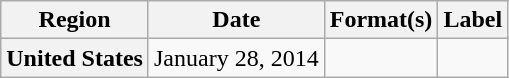<table class="wikitable plainrowheaders">
<tr>
<th scope="col">Region</th>
<th scope="col">Date</th>
<th scope="col">Format(s)</th>
<th scope="col">Label</th>
</tr>
<tr>
<th scope="row">United States</th>
<td>January 28, 2014<br></td>
<td></td>
<td></td>
</tr>
</table>
